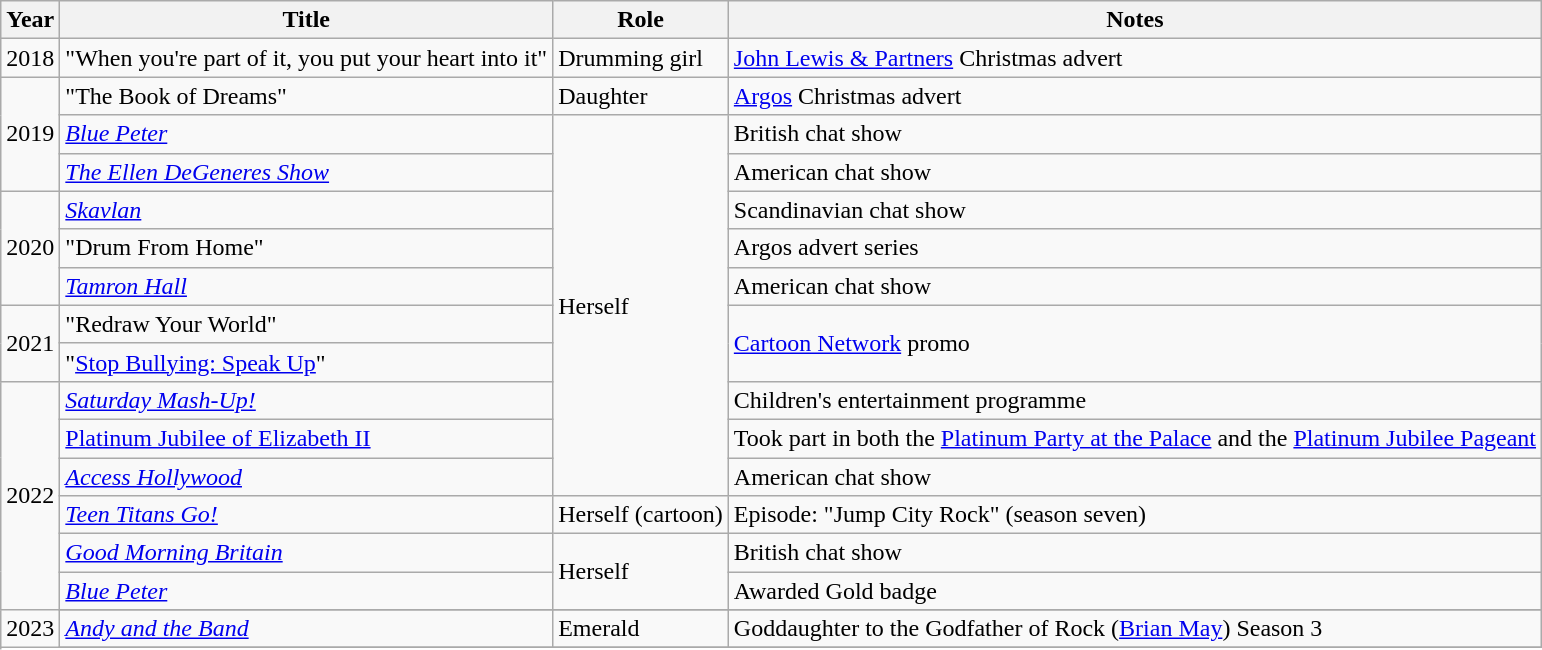<table class="wikitable sortable">
<tr>
<th>Year</th>
<th>Title</th>
<th>Role</th>
<th class="unsortable">Notes</th>
</tr>
<tr>
<td>2018</td>
<td>"When you're part of it, you put your heart into it"</td>
<td>Drumming girl</td>
<td><a href='#'>John Lewis & Partners</a> Christmas advert</td>
</tr>
<tr>
<td rowspan="3">2019</td>
<td>"The Book of Dreams"</td>
<td>Daughter</td>
<td><a href='#'>Argos</a> Christmas advert</td>
</tr>
<tr>
<td><em><a href='#'>Blue Peter</a></em></td>
<td rowspan="10">Herself</td>
<td>British chat show</td>
</tr>
<tr>
<td><em><a href='#'>The Ellen DeGeneres Show</a></em></td>
<td>American chat show</td>
</tr>
<tr>
<td rowspan="3">2020</td>
<td><em><a href='#'>Skavlan</a></em></td>
<td>Scandinavian chat show</td>
</tr>
<tr>
<td>"Drum From Home"</td>
<td>Argos advert series</td>
</tr>
<tr>
<td><em><a href='#'>Tamron Hall</a></em></td>
<td>American chat show</td>
</tr>
<tr>
<td rowspan="2">2021</td>
<td>"Redraw Your World"</td>
<td rowspan="2"><a href='#'>Cartoon Network</a> promo</td>
</tr>
<tr>
<td>"<a href='#'>Stop Bullying: Speak Up</a>"</td>
</tr>
<tr>
<td rowspan="6">2022</td>
<td><em><a href='#'>Saturday Mash-Up!</a></em></td>
<td>Children's entertainment programme</td>
</tr>
<tr>
<td><a href='#'>Platinum Jubilee of Elizabeth II</a></td>
<td>Took part in both the <a href='#'>Platinum Party at the Palace</a> and the <a href='#'>Platinum Jubilee Pageant</a></td>
</tr>
<tr>
<td><em><a href='#'>Access Hollywood</a></em></td>
<td>American chat show</td>
</tr>
<tr>
<td><em><a href='#'>Teen Titans Go!</a></em></td>
<td>Herself (cartoon)</td>
<td>Episode: "Jump City Rock" (season seven)</td>
</tr>
<tr>
<td><em><a href='#'>Good Morning Britain</a></em></td>
<td rowspan="2">Herself</td>
<td>British chat show</td>
</tr>
<tr>
<td><em><a href='#'>Blue Peter</a></em></td>
<td>Awarded Gold badge</td>
</tr>
<tr>
<td rowspan="6">2023</td>
</tr>
<tr>
<td><em><a href='#'>Andy and the Band</a></em></td>
<td>Emerald</td>
<td>Goddaughter to the Godfather of Rock (<a href='#'>Brian May</a>) Season 3</td>
</tr>
<tr>
</tr>
</table>
